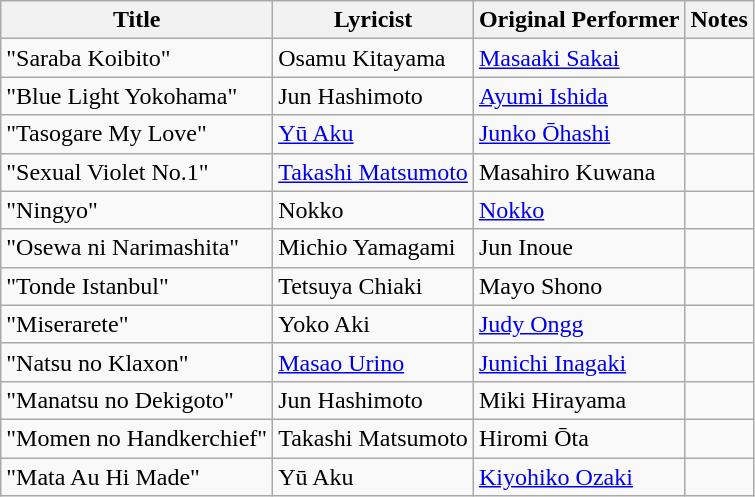<table class="wikitable">
<tr>
<th>Title</th>
<th>Lyricist</th>
<th>Original Performer</th>
<th>Notes</th>
</tr>
<tr>
<td>"Saraba Koibito"</td>
<td>Osamu Kitayama</td>
<td><a href='#'>Masaaki Sakai</a></td>
<td></td>
</tr>
<tr>
<td>"Blue Light Yokohama"</td>
<td>Jun Hashimoto</td>
<td><a href='#'>Ayumi Ishida</a></td>
<td></td>
</tr>
<tr>
<td>"Tasogare My Love"</td>
<td><a href='#'>Yū Aku</a></td>
<td><a href='#'>Junko Ōhashi</a></td>
<td></td>
</tr>
<tr>
<td>"Sexual Violet No.1"</td>
<td><a href='#'>Takashi Matsumoto</a></td>
<td>Masahiro Kuwana</td>
<td></td>
</tr>
<tr>
<td>"Ningyo"</td>
<td>Nokko</td>
<td><a href='#'>Nokko</a></td>
<td></td>
</tr>
<tr>
<td>"Osewa ni Narimashita"</td>
<td>Michio Yamagami</td>
<td>Jun Inoue</td>
<td></td>
</tr>
<tr>
<td>"Tonde Istanbul"</td>
<td>Tetsuya Chiaki</td>
<td>Mayo Shono</td>
<td></td>
</tr>
<tr>
<td>"Miserarete"</td>
<td>Yoko Aki</td>
<td><a href='#'>Judy Ongg</a></td>
<td></td>
</tr>
<tr>
<td>"Natsu no Klaxon"</td>
<td><a href='#'>Masao Urino</a></td>
<td><a href='#'>Junichi Inagaki</a></td>
<td></td>
</tr>
<tr>
<td>"Manatsu no Dekigoto"</td>
<td>Jun Hashimoto</td>
<td>Miki Hirayama</td>
<td></td>
</tr>
<tr>
<td>"Momen no Handkerchief"</td>
<td>Takashi Matsumoto</td>
<td>Hiromi Ōta</td>
<td></td>
</tr>
<tr>
<td>"Mata Au Hi Made"</td>
<td>Yū Aku</td>
<td><a href='#'>Kiyohiko Ozaki</a></td>
<td></td>
</tr>
</table>
